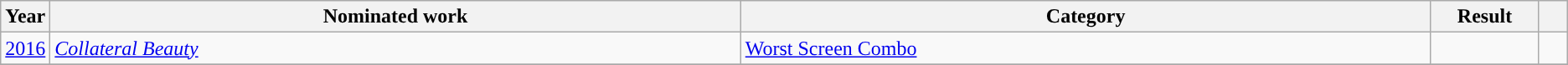<table class="wikitable">
<tr>
<th scope="col" style="width:1em;">Year</th>
<th scope="col" style="width:35em;">Nominated work</th>
<th scope="col" style="width:35em;">Category</th>
<th scope="col" style="width:5em;">Result</th>
<th scope="col" style="width:1em;"></th>
</tr>
<tr>
<td><a href='#'>2016</a></td>
<td><em><a href='#'>Collateral Beauty</a></em></td>
<td><a href='#'>Worst Screen Combo</a></td>
<td></td>
<td></td>
</tr>
<tr>
</tr>
</table>
